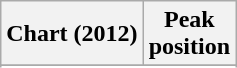<table class="wikitable sortable plainrowheaders" style="text-align:center">
<tr>
<th scope="col">Chart (2012)</th>
<th scope="col">Peak<br> position</th>
</tr>
<tr>
</tr>
<tr>
</tr>
<tr>
</tr>
</table>
